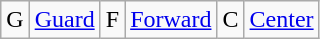<table class="wikitable">
<tr>
<td>G</td>
<td><a href='#'>Guard</a></td>
<td>F</td>
<td><a href='#'>Forward</a></td>
<td>C</td>
<td><a href='#'>Center</a></td>
</tr>
</table>
